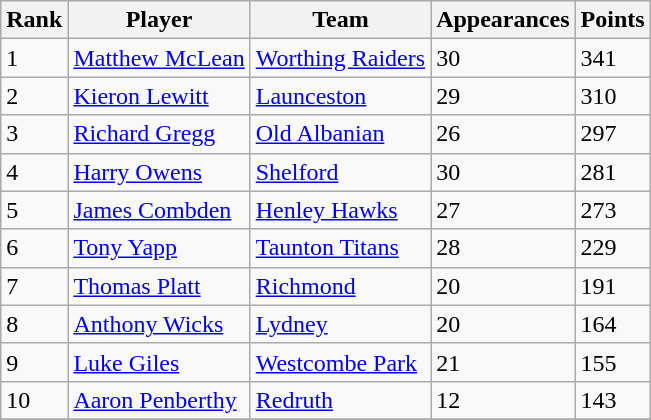<table class="wikitable">
<tr>
<th>Rank</th>
<th>Player</th>
<th>Team</th>
<th>Appearances</th>
<th>Points</th>
</tr>
<tr>
<td>1</td>
<td> <a href='#'>Matthew McLean</a></td>
<td><a href='#'>Worthing Raiders</a></td>
<td>30</td>
<td>341</td>
</tr>
<tr>
<td>2</td>
<td> <a href='#'>Kieron Lewitt</a></td>
<td><a href='#'>Launceston</a></td>
<td>29</td>
<td>310</td>
</tr>
<tr>
<td>3</td>
<td> <a href='#'>Richard Gregg</a></td>
<td><a href='#'>Old Albanian</a></td>
<td>26</td>
<td>297</td>
</tr>
<tr>
<td>4</td>
<td> <a href='#'>Harry Owens</a></td>
<td><a href='#'>Shelford</a></td>
<td>30</td>
<td>281</td>
</tr>
<tr>
<td>5</td>
<td> <a href='#'>James Combden</a></td>
<td><a href='#'>Henley Hawks</a></td>
<td>27</td>
<td>273</td>
</tr>
<tr>
<td>6</td>
<td> <a href='#'>Tony Yapp</a></td>
<td><a href='#'>Taunton Titans</a></td>
<td>28</td>
<td>229</td>
</tr>
<tr>
<td>7</td>
<td> <a href='#'>Thomas Platt</a></td>
<td><a href='#'>Richmond</a></td>
<td>20</td>
<td>191</td>
</tr>
<tr>
<td>8</td>
<td> <a href='#'>Anthony Wicks</a></td>
<td><a href='#'>Lydney</a></td>
<td>20</td>
<td>164</td>
</tr>
<tr>
<td>9</td>
<td> <a href='#'>Luke Giles</a></td>
<td><a href='#'>Westcombe Park</a></td>
<td>21</td>
<td>155</td>
</tr>
<tr>
<td>10</td>
<td> <a href='#'>Aaron Penberthy</a></td>
<td><a href='#'>Redruth</a></td>
<td>12</td>
<td>143</td>
</tr>
<tr>
</tr>
</table>
